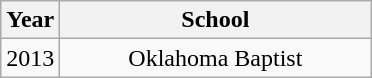<table class="wikitable" style=text-align:center>
<tr>
<th>Year</th>
<th width=200>School</th>
</tr>
<tr>
<td>2013</td>
<td>Oklahoma Baptist</td>
</tr>
</table>
